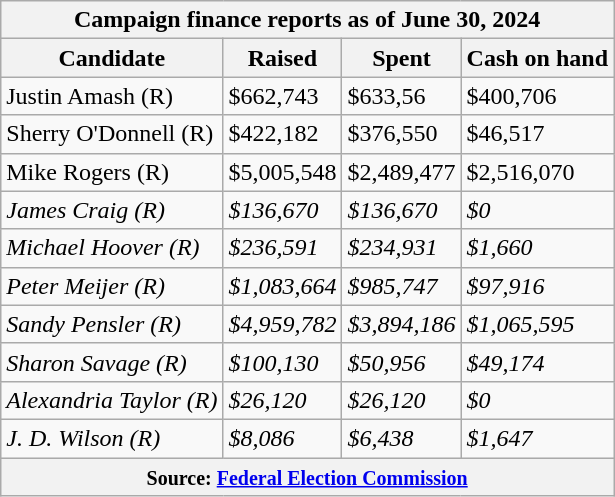<table class="wikitable sortable">
<tr>
<th colspan=4>Campaign finance reports as of June 30, 2024</th>
</tr>
<tr style="text-align:center;">
<th>Candidate</th>
<th>Raised</th>
<th>Spent</th>
<th>Cash on hand</th>
</tr>
<tr>
<td>Justin Amash (R)</td>
<td>$662,743</td>
<td>$633,56</td>
<td>$400,706</td>
</tr>
<tr>
<td>Sherry O'Donnell (R)</td>
<td>$422,182</td>
<td>$376,550</td>
<td>$46,517</td>
</tr>
<tr>
<td>Mike Rogers (R)</td>
<td>$5,005,548</td>
<td>$2,489,477</td>
<td>$2,516,070</td>
</tr>
<tr>
<td><em>James Craig (R)</em></td>
<td><em>$136,670</em></td>
<td><em>$136,670</em></td>
<td><em>$0</em></td>
</tr>
<tr>
<td><em>Michael Hoover (R)</em></td>
<td><em>$236,591</em></td>
<td><em>$234,931</em></td>
<td><em>$1,660</em></td>
</tr>
<tr>
<td><em>Peter Meijer (R)</em></td>
<td><em>$1,083,664</em></td>
<td><em>$985,747</em></td>
<td><em>$97,916</em></td>
</tr>
<tr>
<td><em>Sandy Pensler (R)</em></td>
<td><em>$4,959,782</em></td>
<td><em>$3,894,186</em></td>
<td><em>$1,065,595</em></td>
</tr>
<tr>
<td><em>Sharon Savage (R)</em></td>
<td><em>$100,130</em></td>
<td><em>$50,956</em></td>
<td><em>$49,174</em></td>
</tr>
<tr>
<td><em>Alexandria Taylor (R)</em></td>
<td><em>$26,120</em></td>
<td><em>$26,120</em></td>
<td><em>$0</em></td>
</tr>
<tr>
<td><em>J. D. Wilson (R)</em></td>
<td><em>$8,086</em></td>
<td><em>$6,438</em></td>
<td><em>$1,647</em></td>
</tr>
<tr>
<th colspan="4"><small>Source: <a href='#'>Federal Election Commission</a></small></th>
</tr>
</table>
